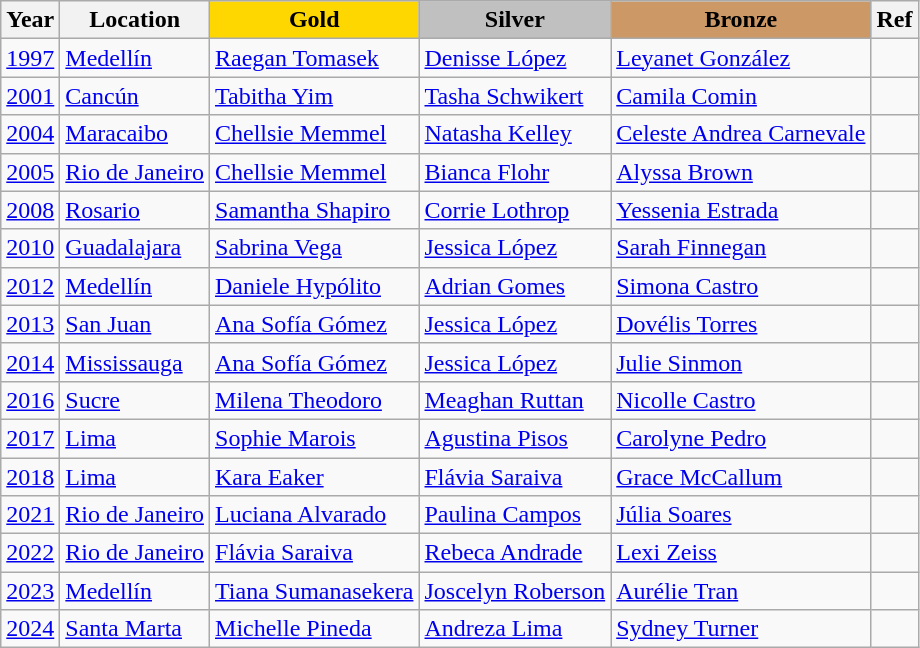<table class="wikitable">
<tr>
<th>Year</th>
<th>Location</th>
<th style="background-color:gold;">Gold</th>
<th style="background-color:silver;">Silver</th>
<th style="background-color:#cc9966;">Bronze</th>
<th>Ref</th>
</tr>
<tr>
<td><a href='#'>1997</a></td>
<td> <a href='#'>Medellín</a></td>
<td> <a href='#'>Raegan Tomasek</a></td>
<td> <a href='#'>Denisse López</a></td>
<td> <a href='#'>Leyanet González</a></td>
<td></td>
</tr>
<tr>
<td><a href='#'>2001</a></td>
<td> <a href='#'>Cancún</a></td>
<td> <a href='#'>Tabitha Yim</a></td>
<td> <a href='#'>Tasha Schwikert</a></td>
<td> <a href='#'>Camila Comin</a></td>
<td></td>
</tr>
<tr>
<td><a href='#'>2004</a></td>
<td> <a href='#'>Maracaibo</a></td>
<td> <a href='#'>Chellsie Memmel</a></td>
<td> <a href='#'>Natasha Kelley</a></td>
<td> <a href='#'>Celeste Andrea Carnevale</a></td>
</tr>
<tr>
<td><a href='#'>2005</a></td>
<td> <a href='#'>Rio de Janeiro</a></td>
<td> <a href='#'>Chellsie Memmel</a></td>
<td> <a href='#'>Bianca Flohr</a></td>
<td> <a href='#'>Alyssa Brown</a></td>
<td></td>
</tr>
<tr>
<td><a href='#'>2008</a></td>
<td> <a href='#'>Rosario</a></td>
<td> <a href='#'>Samantha Shapiro</a></td>
<td> <a href='#'>Corrie Lothrop</a></td>
<td> <a href='#'>Yessenia Estrada</a></td>
<td></td>
</tr>
<tr>
<td><a href='#'>2010</a></td>
<td> <a href='#'>Guadalajara</a></td>
<td> <a href='#'>Sabrina Vega</a></td>
<td> <a href='#'>Jessica López</a></td>
<td> <a href='#'>Sarah Finnegan</a></td>
<td></td>
</tr>
<tr>
<td><a href='#'>2012</a></td>
<td> <a href='#'>Medellín</a></td>
<td> <a href='#'>Daniele Hypólito</a></td>
<td> <a href='#'>Adrian Gomes</a></td>
<td> <a href='#'>Simona Castro</a></td>
<td></td>
</tr>
<tr>
<td><a href='#'>2013</a></td>
<td> <a href='#'>San Juan</a></td>
<td> <a href='#'>Ana Sofía Gómez</a></td>
<td> <a href='#'>Jessica López</a></td>
<td> <a href='#'>Dovélis Torres</a></td>
<td></td>
</tr>
<tr>
<td><a href='#'>2014</a></td>
<td> <a href='#'>Mississauga</a></td>
<td> <a href='#'>Ana Sofía Gómez</a></td>
<td> <a href='#'>Jessica López</a></td>
<td> <a href='#'>Julie Sinmon</a></td>
<td></td>
</tr>
<tr>
<td><a href='#'>2016</a></td>
<td> <a href='#'>Sucre</a></td>
<td> <a href='#'>Milena Theodoro</a></td>
<td> <a href='#'>Meaghan Ruttan</a></td>
<td> <a href='#'>Nicolle Castro</a></td>
<td></td>
</tr>
<tr>
<td><a href='#'>2017</a></td>
<td> <a href='#'>Lima</a></td>
<td> <a href='#'>Sophie Marois</a></td>
<td> <a href='#'>Agustina Pisos</a></td>
<td> <a href='#'>Carolyne Pedro</a></td>
<td></td>
</tr>
<tr>
<td><a href='#'>2018</a></td>
<td> <a href='#'>Lima</a></td>
<td> <a href='#'>Kara Eaker</a></td>
<td> <a href='#'>Flávia Saraiva</a></td>
<td> <a href='#'>Grace McCallum</a></td>
<td></td>
</tr>
<tr>
<td><a href='#'>2021</a></td>
<td> <a href='#'>Rio de Janeiro</a></td>
<td> <a href='#'>Luciana Alvarado</a></td>
<td> <a href='#'>Paulina Campos</a></td>
<td> <a href='#'>Júlia Soares</a></td>
<td></td>
</tr>
<tr>
<td><a href='#'>2022</a></td>
<td> <a href='#'>Rio de Janeiro</a></td>
<td> <a href='#'>Flávia Saraiva</a></td>
<td> <a href='#'>Rebeca Andrade</a></td>
<td> <a href='#'>Lexi Zeiss</a></td>
<td></td>
</tr>
<tr>
<td><a href='#'>2023</a></td>
<td> <a href='#'>Medellín</a></td>
<td> <a href='#'>Tiana Sumanasekera</a></td>
<td> <a href='#'>Joscelyn Roberson</a></td>
<td> <a href='#'>Aurélie Tran</a></td>
<td></td>
</tr>
<tr>
<td><a href='#'>2024</a></td>
<td> <a href='#'>Santa Marta</a></td>
<td> <a href='#'>Michelle Pineda</a></td>
<td> <a href='#'>Andreza Lima</a></td>
<td> <a href='#'>Sydney Turner</a></td>
<td></td>
</tr>
</table>
